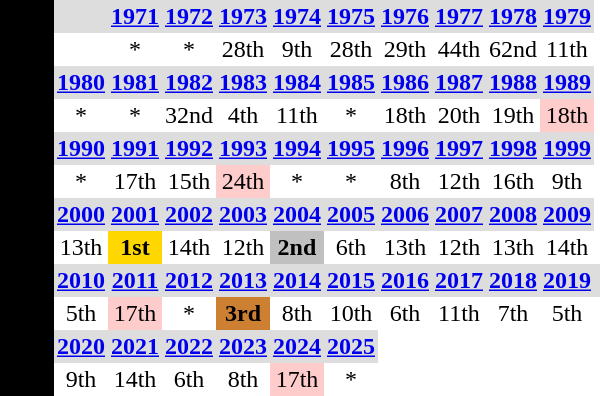<table class="toccolours" border="0" cellpadding="2" cellspacing="0" align="left" style="margin:0.5em;">
<tr>
<th align=center style="background-color: #000000;"><span>Year</span></th>
<th align=center style="background-color: #ddd;"></th>
<th align=center style="background-color: #ddd;"><a href='#'>1971</a></th>
<th align=center style="background-color: #ddd;"><a href='#'>1972</a></th>
<th align=center style="background-color: #ddd;"><a href='#'>1973</a></th>
<th align=center style="background-color: #ddd;"><a href='#'>1974</a></th>
<th align=center style="background-color: #ddd;"><a href='#'>1975</a></th>
<th align=center style="background-color: #ddd;"><a href='#'>1976</a></th>
<th align=center style="background-color: #ddd;"><a href='#'>1977</a></th>
<th align=center style="background-color: #ddd;"><a href='#'>1978</a></th>
<th align=center style="background-color: #ddd;"><a href='#'>1979</a></th>
</tr>
<tr>
<th align="center" style="background-color: #000000;"><span>Pos.</span></th>
<td align="center"></td>
<td align="center">*</td>
<td align="center">*</td>
<td align="center">28th</td>
<td align="center">9th</td>
<td align="center">28th</td>
<td align="center">29th</td>
<td align="center">44th</td>
<td align="center">62nd</td>
<td align="center">11th</td>
</tr>
<tr>
<th align=center style="background-color: #000000;"><span>Year</span></th>
<th align=center style="background-color: #ddd;"><a href='#'>1980</a></th>
<th align=center style="background-color: #ddd;"><a href='#'>1981</a></th>
<th align=center style="background-color: #ddd;"><a href='#'>1982</a></th>
<th align=center style="background-color: #ddd;"><a href='#'>1983</a></th>
<th align=center style="background-color: #ddd;"><a href='#'>1984</a></th>
<th align=center style="background-color: #ddd;"><a href='#'>1985</a></th>
<th align=center style="background-color: #ddd;"><a href='#'>1986</a></th>
<th align=center style="background-color: #ddd;"><a href='#'>1987</a></th>
<th align=center style="background-color: #ddd;"><a href='#'>1988</a></th>
<th align=center style="background-color: #ddd;"><a href='#'>1989</a></th>
</tr>
<tr>
<th align="center" style="background-color: #000000;"><span>Pos.</span></th>
<td align="center">*</td>
<td align="center">*</td>
<td align="center">32nd</td>
<td align="center">4th</td>
<td align="center">11th</td>
<td align="center">*</td>
<td align="center">18th</td>
<td align="center">20th</td>
<td align="center">19th</td>
<td align="center" style="background:#FFCCCC">18th</td>
</tr>
<tr>
<th align=center style="background-color: #000000;"><span>Year</span></th>
<th align=center style="background-color: #ddd;"><a href='#'>1990</a></th>
<th align=center style="background-color: #ddd;"><a href='#'>1991</a></th>
<th align=center style="background-color: #ddd;"><a href='#'>1992</a></th>
<th align=center style="background-color: #ddd;"><a href='#'>1993</a></th>
<th align=center style="background-color: #ddd;"><a href='#'>1994</a></th>
<th align=center style="background-color: #ddd;"><a href='#'>1995</a></th>
<th align=center style="background-color: #ddd;"><a href='#'>1996</a></th>
<th align=center style="background-color: #ddd;"><a href='#'>1997</a></th>
<th align=center style="background-color: #ddd;"><a href='#'>1998</a></th>
<th align=center style="background-color: #ddd;"><a href='#'>1999</a></th>
</tr>
<tr>
<th align="center" style="background-color: #000000;"><span>Pos.</span></th>
<td align="center">*</td>
<td align="center">17th</td>
<td align="center">15th</td>
<td align="center" style="background:#FFCCCC">24th</td>
<td align="center">*</td>
<td align="center">*</td>
<td align="center">8th</td>
<td align="center">12th</td>
<td align="center">16th</td>
<td align="center">9th</td>
</tr>
<tr>
<th align=center style="background-color: #000000;"><span>Year</span></th>
<th align=center style="background-color: #ddd;"><a href='#'>2000</a></th>
<th align=center style="background-color: #ddd;"><a href='#'>2001</a></th>
<th align=center style="background-color: #ddd;"><a href='#'>2002</a></th>
<th align=center style="background-color: #ddd;"><a href='#'>2003</a></th>
<th align=center style="background-color: #ddd;"><a href='#'>2004</a></th>
<th align=center style="background-color: #ddd;"><a href='#'>2005</a></th>
<th align=center style="background-color: #ddd;"><a href='#'>2006</a></th>
<th align=center style="background-color: #ddd;"><a href='#'>2007</a></th>
<th align=center style="background-color: #ddd;"><a href='#'>2008</a></th>
<th align=center style="background-color: #ddd;"><a href='#'>2009</a></th>
</tr>
<tr>
<th align="center" style="background-color: #000000;"><span>Pos.</span></th>
<td align="center">13th</td>
<td align="center" bgcolor="gold"><strong>1st</strong></td>
<td align="center">14th</td>
<td align="center">12th</td>
<td align="center" bgcolor="silver"><strong>2nd</strong></td>
<td align="center">6th</td>
<td align="center">13th</td>
<td align="center">12th</td>
<td align="center">13th</td>
<td align="center">14th</td>
</tr>
<tr>
<th align=center style="background-color: #000000;"><span>Year</span></th>
<th align=center style="background-color: #ddd;"><a href='#'>2010</a></th>
<th align=center style="background-color: #ddd;"><a href='#'>2011</a></th>
<th align=center style="background-color: #ddd;"><a href='#'>2012</a></th>
<th align=center style="background-color: #ddd;"><a href='#'>2013</a></th>
<th align=center style="background-color: #ddd;"><a href='#'>2014</a></th>
<th align=center style="background-color: #ddd;"><a href='#'>2015</a></th>
<th align=center style="background-color: #ddd;"><a href='#'>2016</a></th>
<th align=center style="background-color: #ddd;"><a href='#'>2017</a></th>
<th align=center style="background-color: #ddd;"><a href='#'>2018</a></th>
<th align=center style="background-color: #ddd;"><a href='#'>2019</a></th>
<th align=center style="background-color: #ddd;"></th>
</tr>
<tr>
<th align="center" style="background-color: #000000;"><span>Pos.</span></th>
<td align="center">5th</td>
<td align="center" style="background:#FFCCCC">17th</td>
<td align="center">*</td>
<td align="center" style="background-color: #CD7F32;"><strong>3rd</strong></td>
<td align="center">8th</td>
<td align="center">10th</td>
<td align="center">6th</td>
<td align="center">11th</td>
<td align="center">7th</td>
<td align="center">5th</td>
</tr>
<tr>
<th align=center style="background-color: #000000;"><span>Year</span></th>
<th align=center style="background-color: #ddd;"><a href='#'>2020</a></th>
<th align=center style="background-color: #ddd;"><a href='#'>2021</a></th>
<th align=center style="background-color: #ddd;"><a href='#'>2022</a></th>
<th align=center style="background-color: #ddd;"><a href='#'>2023</a></th>
<th align=center style="background-color: #ddd;"><a href='#'>2024</a></th>
<th align=center style="background-color: #ddd;"><a href='#'>2025</a></th>
</tr>
<tr>
<th align="center" style="background-color: #000000;"><span>Pos.</span></th>
<td align="center">9th</td>
<td align="center">14th</td>
<td align="center">6th</td>
<td align="center">8th</td>
<td align="center" style="background:#FFCCCC">17th</td>
<td align="center">*</td>
</tr>
<tr>
<td align="center"></td>
</tr>
</table>
